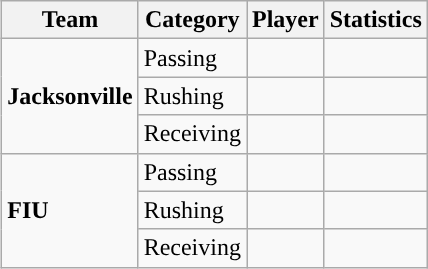<table class="wikitable" style="float: right;">
<tr>
<th>Team</th>
<th>Category</th>
<th>Player</th>
<th>Statistics</th>
</tr>
<tr>
<td rowspan=3><strong>Jacksonville</strong></td>
<td>Passing</td>
<td></td>
<td></td>
</tr>
<tr>
<td>Rushing</td>
<td></td>
<td></td>
</tr>
<tr>
<td>Receiving</td>
<td></td>
<td></td>
</tr>
<tr>
<td rowspan=3><strong>FIU</strong></td>
<td>Passing</td>
<td></td>
<td></td>
</tr>
<tr>
<td>Rushing</td>
<td></td>
<td></td>
</tr>
<tr>
<td>Receiving</td>
<td></td>
<td></td>
</tr>
</table>
